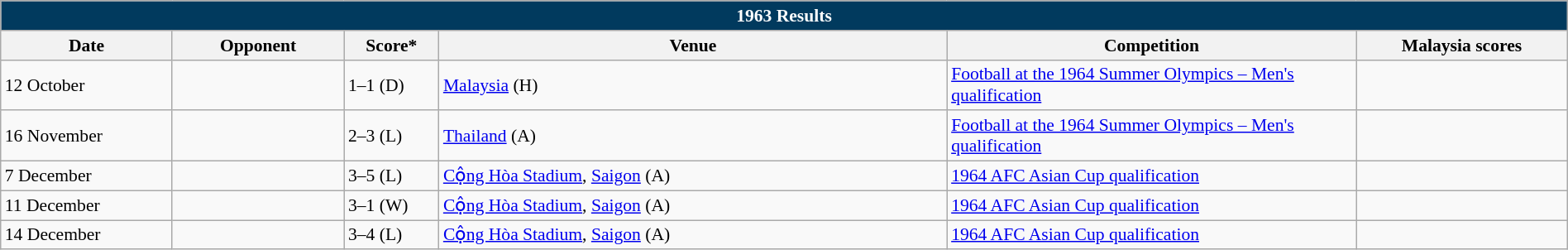<table class="wikitable" width=100% style="text-align:left;font-size:90%;">
<tr>
<th colspan=9 style="background: #013A5E; color: #FFFFFF;">1963 Results</th>
</tr>
<tr>
<th width=80>Date</th>
<th width=80>Opponent</th>
<th width=20>Score*</th>
<th width=250>Venue</th>
<th width=200>Competition</th>
<th width=100>Malaysia scores<br></th>
</tr>
<tr>
<td>12 October</td>
<td></td>
<td>1–1 (D)</td>
<td><a href='#'>Malaysia</a> (H)</td>
<td><a href='#'>Football at the 1964 Summer Olympics – Men's qualification</a></td>
<td></td>
</tr>
<tr>
<td>16 November</td>
<td></td>
<td>2–3 (L)</td>
<td><a href='#'>Thailand</a> (A)</td>
<td><a href='#'>Football at the 1964 Summer Olympics – Men's qualification</a></td>
<td></td>
</tr>
<tr>
<td>7 December</td>
<td></td>
<td>3–5 (L)</td>
<td><a href='#'>Cộng Hòa Stadium</a>, <a href='#'>Saigon</a> (A)</td>
<td><a href='#'>1964 AFC Asian Cup qualification</a></td>
<td></td>
</tr>
<tr>
<td>11 December</td>
<td></td>
<td>3–1 (W)</td>
<td><a href='#'>Cộng Hòa Stadium</a>, <a href='#'>Saigon</a> (A)</td>
<td><a href='#'>1964 AFC Asian Cup qualification</a></td>
<td></td>
</tr>
<tr>
<td>14 December</td>
<td></td>
<td>3–4 (L)</td>
<td><a href='#'>Cộng Hòa Stadium</a>, <a href='#'>Saigon</a> (A)</td>
<td><a href='#'>1964 AFC Asian Cup qualification</a></td>
<td></td>
</tr>
</table>
